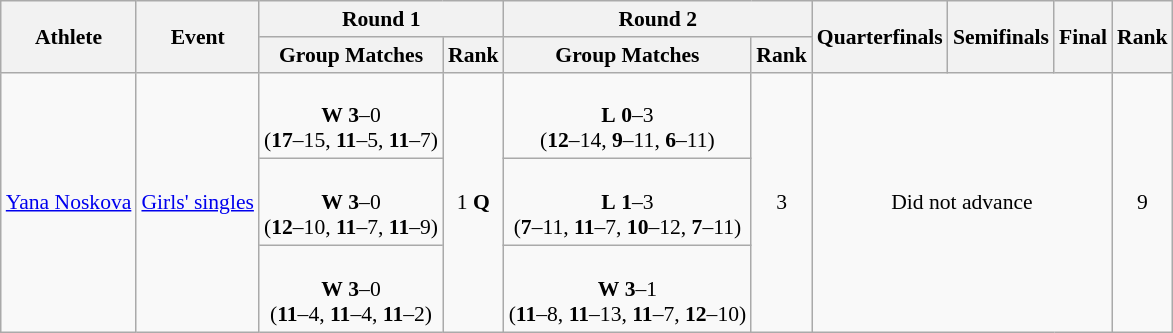<table class="wikitable" border="1" style="font-size:90%">
<tr>
<th rowspan=2>Athlete</th>
<th rowspan=2>Event</th>
<th colspan=2>Round 1</th>
<th colspan=2>Round 2</th>
<th rowspan=2>Quarterfinals</th>
<th rowspan=2>Semifinals</th>
<th rowspan=2>Final</th>
<th rowspan=2>Rank</th>
</tr>
<tr>
<th>Group Matches</th>
<th>Rank</th>
<th>Group Matches</th>
<th>Rank</th>
</tr>
<tr>
<td rowspan=3><a href='#'>Yana Noskova</a></td>
<td rowspan=3><a href='#'>Girls' singles</a></td>
<td align=center> <br> <strong>W</strong> <strong>3</strong>–0 <br> (<strong>17</strong>–15, <strong>11</strong>–5, <strong>11</strong>–7)</td>
<td rowspan=3 align=center>1 <strong>Q</strong></td>
<td align=center> <br> <strong>L</strong> <strong>0</strong>–3 <br> (<strong>12</strong>–14, <strong>9</strong>–11, <strong>6</strong>–11)</td>
<td rowspan=3 align=center>3</td>
<td rowspan=3 colspan=3 align=center>Did not advance</td>
<td rowspan=3 align=center>9</td>
</tr>
<tr>
<td align=center> <br> <strong>W</strong> <strong>3</strong>–0 <br> (<strong>12</strong>–10, <strong>11</strong>–7, <strong>11</strong>–9)</td>
<td align=center> <br> <strong>L</strong> <strong>1</strong>–3 <br> (<strong>7</strong>–11, <strong>11</strong>–7, <strong>10</strong>–12, <strong>7</strong>–11)</td>
</tr>
<tr>
<td align=center> <br> <strong>W</strong> <strong>3</strong>–0 <br> (<strong>11</strong>–4, <strong>11</strong>–4, <strong>11</strong>–2)</td>
<td align=center> <br> <strong>W</strong> <strong>3</strong>–1 <br> (<strong>11</strong>–8, <strong>11</strong>–13, <strong>11</strong>–7, <strong>12</strong>–10)</td>
</tr>
</table>
